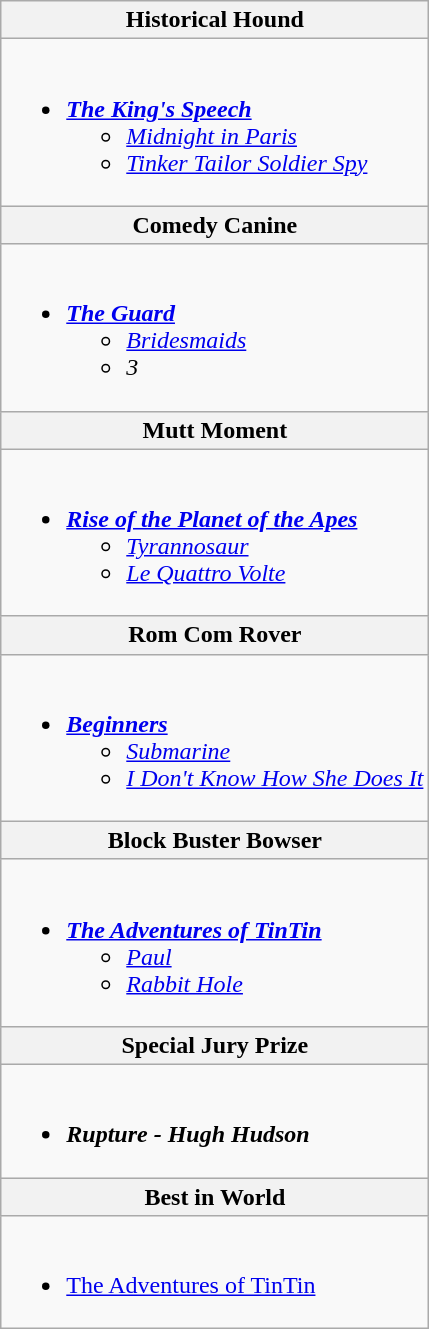<table class="wikitable">
<tr>
<th><strong>Historical Hound</strong></th>
</tr>
<tr>
<td><br><ul><li><strong><em><a href='#'>The King's Speech</a></em></strong><ul><li><em><a href='#'>Midnight in Paris</a></em></li><li><a href='#'><em>Tinker Tailor Soldier Spy</em></a></li></ul></li></ul></td>
</tr>
<tr>
<th>Comedy Canine</th>
</tr>
<tr>
<td><br><ul><li><strong><a href='#'><em>The Guard</em></a></strong><ul><li><a href='#'><em>Bridesmaids</em></a></li><li><em>3</em></li></ul></li></ul></td>
</tr>
<tr>
<th>Mutt Moment</th>
</tr>
<tr>
<td><br><ul><li><strong><em><a href='#'>Rise of the Planet of the Apes</a></em></strong><ul><li><a href='#'><em>Tyrannosaur</em></a></li><li><a href='#'><em>Le Quattro Volte</em></a></li></ul></li></ul></td>
</tr>
<tr>
<th>Rom Com Rover</th>
</tr>
<tr>
<td><br><ul><li><strong><em><a href='#'>Beginners</a></em></strong><ul><li><a href='#'><em>Submarine</em></a></li><li><em><a href='#'>I Don't Know How She Does It</a></em></li></ul></li></ul></td>
</tr>
<tr>
<th>Block Buster Bowser</th>
</tr>
<tr>
<td><br><ul><li><strong><a href='#'><em>The Adventures of TinTin</em></a></strong><ul><li><a href='#'><em>Paul</em></a></li><li><a href='#'><em>Rabbit Hole</em></a></li></ul></li></ul></td>
</tr>
<tr>
<th>Special Jury Prize</th>
</tr>
<tr>
<td><br><ul><li><strong><em>Rupture<strong> - Hugh Hudson<em></li></ul></td>
</tr>
<tr>
<th>Best in World</th>
</tr>
<tr>
<td><br><ul><li></strong><a href='#'></em>The Adventures of TinTin<em></a><strong></li></ul></td>
</tr>
</table>
